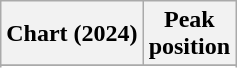<table class="wikitable sortable plainrowheaders" style="text-align:center">
<tr>
<th scope="col">Chart (2024)</th>
<th scope="col">Peak<br>position</th>
</tr>
<tr>
</tr>
<tr>
</tr>
</table>
